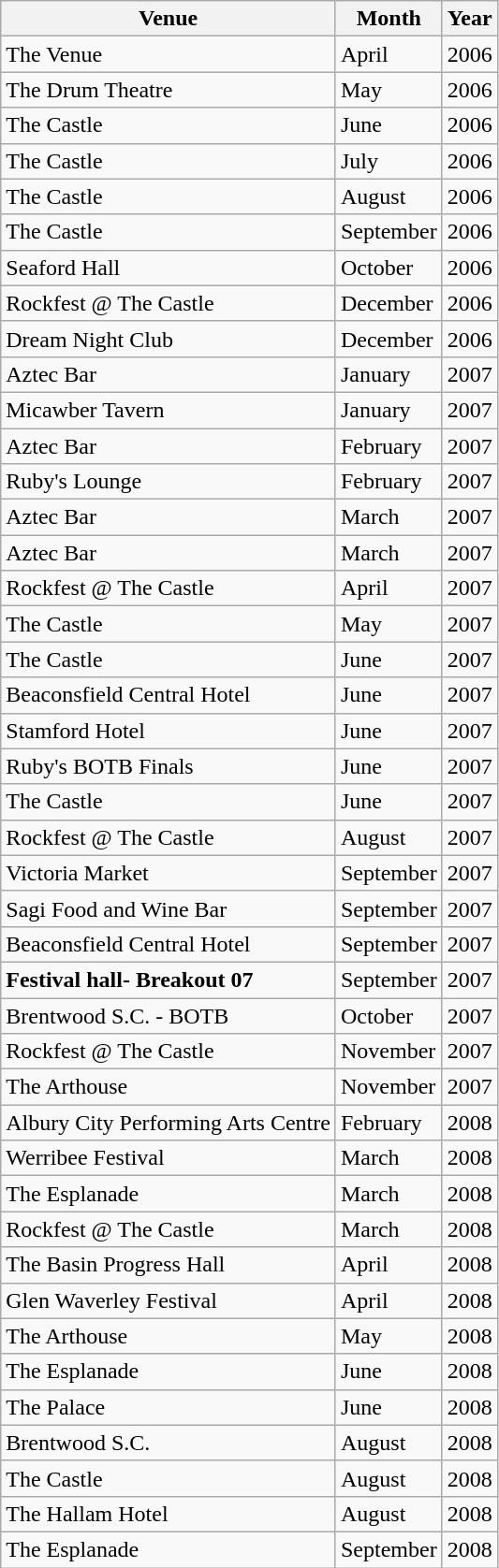<table class="wikitable sortable">
<tr>
<th>Venue</th>
<th>Month</th>
<th>Year</th>
</tr>
<tr>
<td>The Venue</td>
<td>April</td>
<td>2006</td>
</tr>
<tr>
<td>The Drum Theatre</td>
<td>May</td>
<td>2006</td>
</tr>
<tr>
<td>The Castle</td>
<td>June</td>
<td>2006</td>
</tr>
<tr>
<td>The Castle</td>
<td>July</td>
<td>2006</td>
</tr>
<tr>
<td>The Castle</td>
<td>August</td>
<td>2006</td>
</tr>
<tr>
<td>The Castle</td>
<td>September</td>
<td>2006</td>
</tr>
<tr>
<td>Seaford Hall</td>
<td>October</td>
<td>2006</td>
</tr>
<tr>
<td>Rockfest @ The Castle</td>
<td>December</td>
<td>2006</td>
</tr>
<tr>
<td>Dream Night Club</td>
<td>December</td>
<td>2006</td>
</tr>
<tr>
<td>Aztec Bar</td>
<td>January</td>
<td>2007</td>
</tr>
<tr>
<td>Micawber Tavern</td>
<td>January</td>
<td>2007</td>
</tr>
<tr>
<td>Aztec Bar</td>
<td>February</td>
<td>2007</td>
</tr>
<tr>
<td>Ruby's Lounge</td>
<td>February</td>
<td>2007</td>
</tr>
<tr>
<td>Aztec Bar</td>
<td>March</td>
<td>2007</td>
</tr>
<tr>
<td>Aztec Bar</td>
<td>March</td>
<td>2007</td>
</tr>
<tr>
<td>Rockfest @ The Castle</td>
<td>April</td>
<td>2007</td>
</tr>
<tr>
<td>The Castle</td>
<td>May</td>
<td>2007</td>
</tr>
<tr>
<td>The Castle</td>
<td>June</td>
<td>2007</td>
</tr>
<tr>
<td>Beaconsfield Central Hotel</td>
<td>June</td>
<td>2007</td>
</tr>
<tr>
<td>Stamford Hotel</td>
<td>June</td>
<td>2007</td>
</tr>
<tr>
<td>Ruby's BOTB Finals</td>
<td>June</td>
<td>2007</td>
</tr>
<tr>
<td>The Castle</td>
<td>June</td>
<td>2007</td>
</tr>
<tr>
<td>Rockfest @ The Castle</td>
<td>August</td>
<td>2007</td>
</tr>
<tr>
<td>Victoria Market</td>
<td>September</td>
<td>2007</td>
</tr>
<tr>
<td>Sagi Food and Wine Bar</td>
<td>September</td>
<td>2007</td>
</tr>
<tr>
<td>Beaconsfield Central Hotel</td>
<td>September</td>
<td>2007</td>
</tr>
<tr>
<td><strong>Festival hall- Breakout 07</strong></td>
<td>September</td>
<td>2007</td>
</tr>
<tr>
<td>Brentwood S.C. - BOTB</td>
<td>October</td>
<td>2007</td>
</tr>
<tr>
<td>Rockfest @ The Castle</td>
<td>November</td>
<td>2007</td>
</tr>
<tr>
<td>The Arthouse</td>
<td>November</td>
<td>2007</td>
</tr>
<tr>
<td>Albury City Performing Arts Centre</td>
<td>February</td>
<td>2008</td>
</tr>
<tr>
<td>Werribee Festival</td>
<td>March</td>
<td>2008</td>
</tr>
<tr>
<td>The Esplanade</td>
<td>March</td>
<td>2008</td>
</tr>
<tr>
<td>Rockfest @ The Castle</td>
<td>March</td>
<td>2008</td>
</tr>
<tr>
<td>The Basin Progress Hall</td>
<td>April</td>
<td>2008</td>
</tr>
<tr>
<td>Glen Waverley Festival</td>
<td>April</td>
<td>2008</td>
</tr>
<tr>
<td>The Arthouse</td>
<td>May</td>
<td>2008</td>
</tr>
<tr>
<td>The Esplanade</td>
<td>June</td>
<td>2008</td>
</tr>
<tr>
<td>The Palace</td>
<td>June</td>
<td>2008</td>
</tr>
<tr>
<td>Brentwood S.C.</td>
<td>August</td>
<td>2008</td>
</tr>
<tr>
<td>The Castle</td>
<td>August</td>
<td>2008</td>
</tr>
<tr>
<td>The Hallam Hotel</td>
<td>August</td>
<td>2008</td>
</tr>
<tr>
<td>The Esplanade</td>
<td>September</td>
<td>2008</td>
</tr>
</table>
